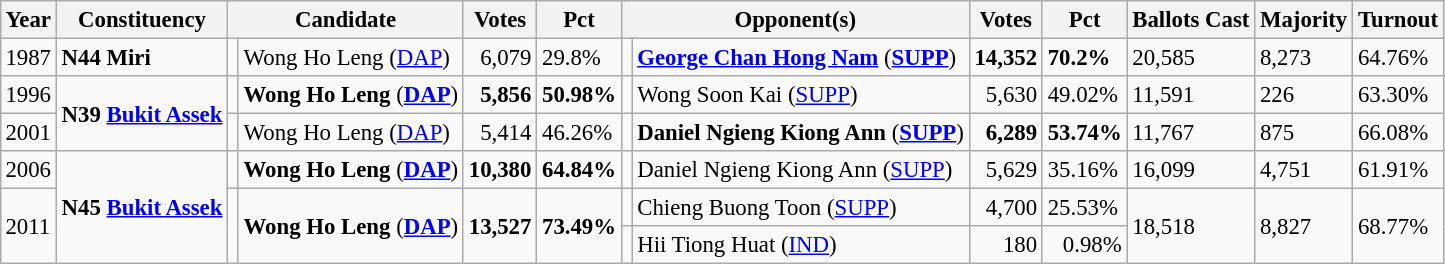<table class="wikitable" style="margin:0.5em ; font-size:95%">
<tr>
<th>Year</th>
<th>Constituency</th>
<th colspan="2">Candidate</th>
<th>Votes</th>
<th>Pct</th>
<th colspan="2">Opponent(s)</th>
<th>Votes</th>
<th>Pct</th>
<th>Ballots Cast</th>
<th>Majority</th>
<th>Turnout</th>
</tr>
<tr>
<td>1987</td>
<td><strong>N44 Miri</strong></td>
<td></td>
<td>Wong Ho Leng (<a href='#'>DAP</a>)</td>
<td align=right>6,079</td>
<td>29.8%</td>
<td></td>
<td><strong><a href='#'>George Chan Hong Nam</a></strong> (<a href='#'><strong>SUPP</strong></a>)</td>
<td align=right><strong>14,352</strong></td>
<td><strong>70.2%</strong></td>
<td>20,585</td>
<td>8,273</td>
<td>64.76%</td>
</tr>
<tr>
<td>1996</td>
<td rowspan=2><strong>N39 <a href='#'>Bukit Assek</a></strong></td>
<td></td>
<td><strong>Wong Ho Leng</strong> (<a href='#'><strong>DAP</strong></a>)</td>
<td align=right><strong>5,856</strong></td>
<td><strong>50.98%</strong></td>
<td></td>
<td>Wong Soon Kai (<a href='#'>SUPP</a>)</td>
<td align=right>5,630</td>
<td>49.02%</td>
<td>11,591</td>
<td>226</td>
<td>63.30%</td>
</tr>
<tr>
<td>2001</td>
<td></td>
<td>Wong Ho Leng (<a href='#'>DAP</a>)</td>
<td align=right>5,414</td>
<td>46.26%</td>
<td></td>
<td><strong>Daniel Ngieng Kiong Ann</strong> (<a href='#'><strong>SUPP</strong></a>)</td>
<td align=right><strong>6,289</strong></td>
<td><strong>53.74%</strong></td>
<td>11,767</td>
<td>875</td>
<td>66.08%</td>
</tr>
<tr>
<td>2006</td>
<td rowspan="3"><strong>N45 <a href='#'>Bukit Assek</a></strong></td>
<td></td>
<td><strong>Wong Ho Leng</strong> (<a href='#'><strong>DAP</strong></a>)</td>
<td align=right><strong>10,380</strong></td>
<td><strong>64.84%</strong></td>
<td></td>
<td>Daniel Ngieng Kiong Ann (<a href='#'>SUPP</a>)</td>
<td align=right>5,629</td>
<td>35.16%</td>
<td>16,099</td>
<td>4,751</td>
<td>61.91%</td>
</tr>
<tr>
<td rowspan="2">2011</td>
<td rowspan="2" ></td>
<td rowspan="2"><strong>Wong Ho Leng</strong> (<a href='#'><strong>DAP</strong></a>)</td>
<td rowspan="2" align=right><strong>13,527</strong></td>
<td rowspan="2"><strong>73.49%</strong></td>
<td></td>
<td>Chieng Buong Toon (<a href='#'>SUPP</a>)</td>
<td align=right>4,700</td>
<td>25.53%</td>
<td rowspan="2">18,518</td>
<td rowspan="2">8,827</td>
<td rowspan="2">68.77%</td>
</tr>
<tr>
<td></td>
<td>Hii Tiong Huat (<a href='#'>IND</a>)</td>
<td align=right>180</td>
<td align=right>0.98%</td>
</tr>
</table>
